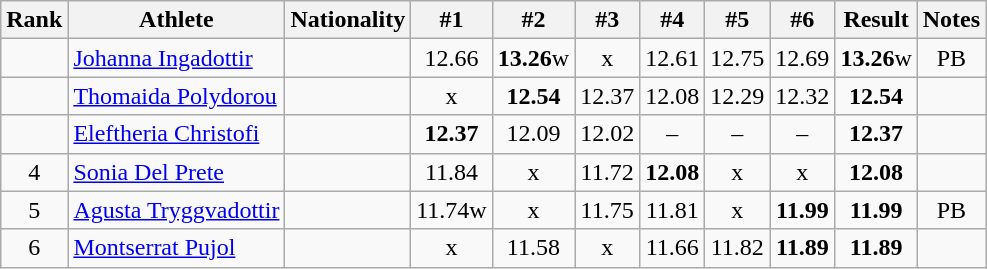<table class="wikitable sortable" style="text-align:center">
<tr>
<th>Rank</th>
<th>Athlete</th>
<th>Nationality</th>
<th>#1</th>
<th>#2</th>
<th>#3</th>
<th>#4</th>
<th>#5</th>
<th>#6</th>
<th>Result</th>
<th>Notes</th>
</tr>
<tr>
<td></td>
<td align="left"><a href='#'>Johanna Ingadottir</a></td>
<td align=left></td>
<td>12.66</td>
<td><strong>13.26</strong>w</td>
<td>x</td>
<td>12.61</td>
<td>12.75</td>
<td>12.69</td>
<td><strong>13.26</strong>w</td>
<td>PB</td>
</tr>
<tr>
<td></td>
<td align="left"><a href='#'>Thomaida Polydorou</a></td>
<td align=left></td>
<td>x</td>
<td><strong>12.54</strong></td>
<td>12.37</td>
<td>12.08</td>
<td>12.29</td>
<td>12.32</td>
<td><strong>12.54</strong></td>
<td></td>
</tr>
<tr>
<td></td>
<td align="left"><a href='#'>Eleftheria Christofi</a></td>
<td align=left></td>
<td><strong>12.37</strong></td>
<td>12.09</td>
<td>12.02</td>
<td>–</td>
<td>–</td>
<td>–</td>
<td><strong>12.37</strong></td>
<td></td>
</tr>
<tr>
<td>4</td>
<td align="left"><a href='#'>Sonia Del Prete</a></td>
<td align=left></td>
<td>11.84</td>
<td>x</td>
<td>11.72</td>
<td><strong>12.08</strong></td>
<td>x</td>
<td>x</td>
<td><strong>12.08</strong></td>
<td></td>
</tr>
<tr>
<td>5</td>
<td align="left"><a href='#'>Agusta Tryggvadottir</a></td>
<td align=left></td>
<td>11.74w</td>
<td>x</td>
<td>11.75</td>
<td>11.81</td>
<td>x</td>
<td><strong>11.99</strong></td>
<td><strong>11.99</strong></td>
<td>PB</td>
</tr>
<tr>
<td>6</td>
<td align="left"><a href='#'>Montserrat Pujol</a></td>
<td align=left></td>
<td>x</td>
<td>11.58</td>
<td>x</td>
<td>11.66</td>
<td>11.82</td>
<td><strong>11.89</strong></td>
<td><strong>11.89</strong></td>
<td></td>
</tr>
</table>
